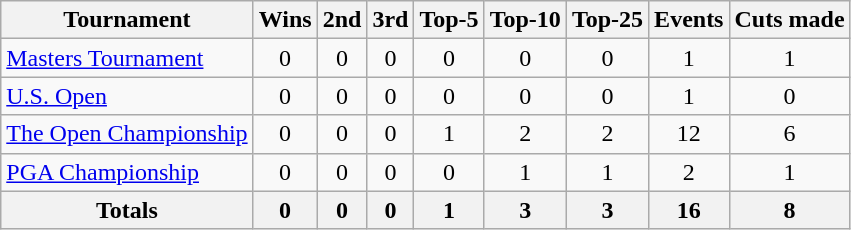<table class=wikitable style=text-align:center>
<tr>
<th>Tournament</th>
<th>Wins</th>
<th>2nd</th>
<th>3rd</th>
<th>Top-5</th>
<th>Top-10</th>
<th>Top-25</th>
<th>Events</th>
<th>Cuts made</th>
</tr>
<tr>
<td align=left><a href='#'>Masters Tournament</a></td>
<td>0</td>
<td>0</td>
<td>0</td>
<td>0</td>
<td>0</td>
<td>0</td>
<td>1</td>
<td>1</td>
</tr>
<tr>
<td align=left><a href='#'>U.S. Open</a></td>
<td>0</td>
<td>0</td>
<td>0</td>
<td>0</td>
<td>0</td>
<td>0</td>
<td>1</td>
<td>0</td>
</tr>
<tr>
<td align=left><a href='#'>The Open Championship</a></td>
<td>0</td>
<td>0</td>
<td>0</td>
<td>1</td>
<td>2</td>
<td>2</td>
<td>12</td>
<td>6</td>
</tr>
<tr>
<td align=left><a href='#'>PGA Championship</a></td>
<td>0</td>
<td>0</td>
<td>0</td>
<td>0</td>
<td>1</td>
<td>1</td>
<td>2</td>
<td>1</td>
</tr>
<tr>
<th>Totals</th>
<th>0</th>
<th>0</th>
<th>0</th>
<th>1</th>
<th>3</th>
<th>3</th>
<th>16</th>
<th>8</th>
</tr>
</table>
